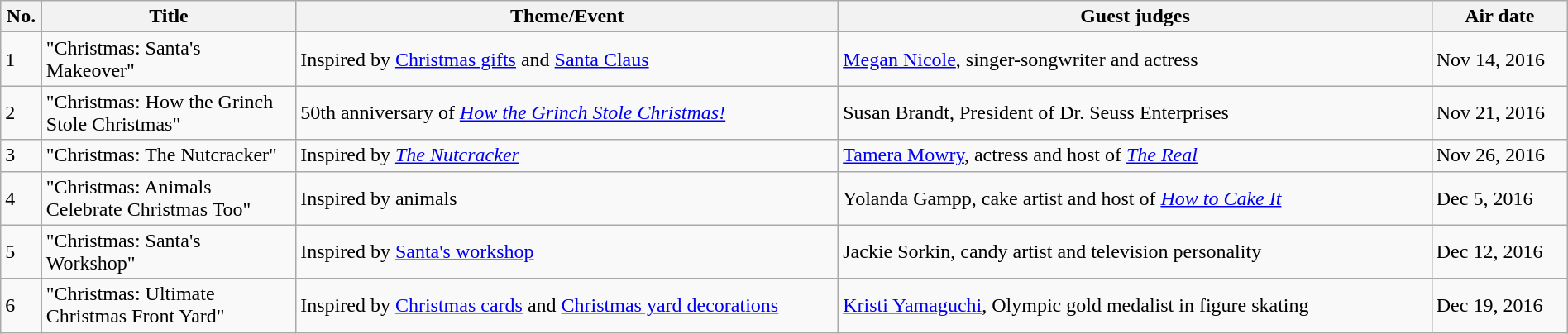<table class="wikitable plainrowheaders" style="width:100%;">
<tr>
<th width=2%>No.</th>
<th width=15%>Title</th>
<th width=32%>Theme/Event</th>
<th width=35%>Guest judges</th>
<th width=8%>Air date</th>
</tr>
<tr>
<td>1</td>
<td>"Christmas: Santa's Makeover"</td>
<td>Inspired by <a href='#'>Christmas gifts</a> and <a href='#'>Santa Claus</a></td>
<td><a href='#'>Megan Nicole</a>, singer-songwriter and actress</td>
<td>Nov 14, 2016</td>
</tr>
<tr>
<td>2</td>
<td>"Christmas: How the Grinch Stole Christmas"</td>
<td>50th anniversary of <em><a href='#'>How the Grinch Stole Christmas!</a></em></td>
<td>Susan Brandt, President of Dr. Seuss Enterprises</td>
<td>Nov 21, 2016</td>
</tr>
<tr>
<td>3</td>
<td>"Christmas: The Nutcracker"</td>
<td>Inspired by <em><a href='#'>The Nutcracker</a></em></td>
<td><a href='#'>Tamera Mowry</a>, actress and host of <em><a href='#'>The Real</a></em></td>
<td>Nov 26, 2016</td>
</tr>
<tr>
<td>4</td>
<td>"Christmas: Animals Celebrate Christmas Too"</td>
<td>Inspired by animals</td>
<td>Yolanda Gampp, cake artist and host of <em><a href='#'>How to Cake It</a></em></td>
<td>Dec 5, 2016</td>
</tr>
<tr>
<td>5</td>
<td>"Christmas: Santa's Workshop"</td>
<td>Inspired by <a href='#'>Santa's workshop</a></td>
<td>Jackie Sorkin, candy artist and television personality</td>
<td>Dec 12, 2016</td>
</tr>
<tr>
<td>6</td>
<td>"Christmas: Ultimate Christmas Front Yard"</td>
<td>Inspired by <a href='#'>Christmas cards</a> and <a href='#'>Christmas yard decorations</a></td>
<td><a href='#'>Kristi Yamaguchi</a>, Olympic gold medalist in figure skating</td>
<td>Dec 19, 2016</td>
</tr>
</table>
